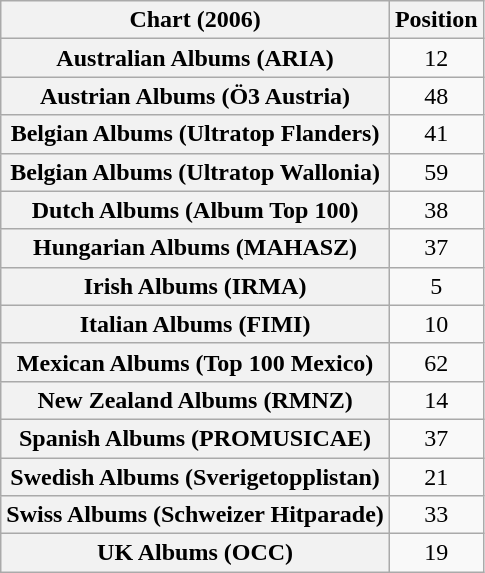<table class="wikitable sortable plainrowheaders" style="text-align:center">
<tr>
<th scope="col">Chart (2006)</th>
<th scope="col">Position</th>
</tr>
<tr>
<th scope="row">Australian Albums (ARIA)</th>
<td>12</td>
</tr>
<tr>
<th scope="row">Austrian Albums (Ö3 Austria)</th>
<td>48</td>
</tr>
<tr>
<th scope="row">Belgian Albums (Ultratop Flanders)</th>
<td>41</td>
</tr>
<tr>
<th scope="row">Belgian Albums (Ultratop Wallonia)</th>
<td>59</td>
</tr>
<tr>
<th scope="row">Dutch Albums (Album Top 100)</th>
<td>38</td>
</tr>
<tr>
<th scope="row">Hungarian Albums (MAHASZ)</th>
<td>37</td>
</tr>
<tr>
<th scope="row">Irish Albums (IRMA)</th>
<td>5</td>
</tr>
<tr>
<th scope="row">Italian Albums (FIMI)</th>
<td>10</td>
</tr>
<tr>
<th scope="row">Mexican Albums (Top 100 Mexico)</th>
<td>62</td>
</tr>
<tr>
<th scope="row">New Zealand Albums (RMNZ)</th>
<td>14</td>
</tr>
<tr>
<th scope="row">Spanish Albums (PROMUSICAE)</th>
<td>37</td>
</tr>
<tr>
<th scope="row">Swedish Albums (Sverigetopplistan)</th>
<td>21</td>
</tr>
<tr>
<th scope="row">Swiss Albums (Schweizer Hitparade)</th>
<td>33</td>
</tr>
<tr>
<th scope="row">UK Albums (OCC)</th>
<td>19</td>
</tr>
</table>
